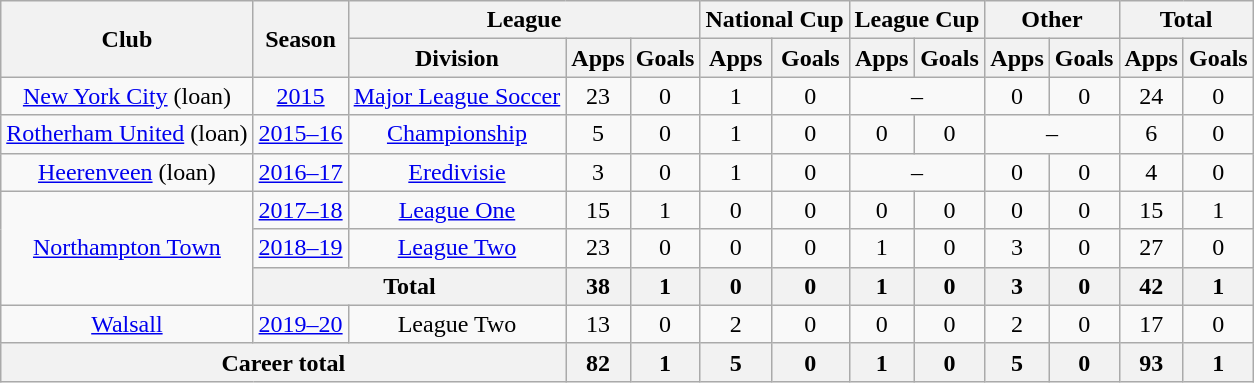<table class="wikitable" style="text-align:center">
<tr>
<th rowspan="2">Club</th>
<th rowspan="2">Season</th>
<th colspan="3">League</th>
<th colspan="2">National Cup</th>
<th colspan="2">League Cup</th>
<th colspan="2">Other</th>
<th colspan="2">Total</th>
</tr>
<tr>
<th>Division</th>
<th>Apps</th>
<th>Goals</th>
<th>Apps</th>
<th>Goals</th>
<th>Apps</th>
<th>Goals</th>
<th>Apps</th>
<th>Goals</th>
<th>Apps</th>
<th>Goals</th>
</tr>
<tr>
<td><a href='#'>New York City</a> (loan)</td>
<td><a href='#'>2015</a></td>
<td><a href='#'>Major League Soccer</a></td>
<td>23</td>
<td>0</td>
<td>1</td>
<td>0</td>
<td colspan="2">–</td>
<td>0</td>
<td>0</td>
<td>24</td>
<td>0</td>
</tr>
<tr>
<td><a href='#'>Rotherham United</a> (loan)</td>
<td><a href='#'>2015–16</a></td>
<td><a href='#'>Championship</a></td>
<td>5</td>
<td>0</td>
<td>1</td>
<td>0</td>
<td>0</td>
<td>0</td>
<td colspan="2">–</td>
<td>6</td>
<td>0</td>
</tr>
<tr>
<td><a href='#'>Heerenveen</a> (loan)</td>
<td><a href='#'>2016–17</a></td>
<td><a href='#'>Eredivisie</a></td>
<td>3</td>
<td>0</td>
<td>1</td>
<td>0</td>
<td colspan="2">–</td>
<td>0</td>
<td>0</td>
<td>4</td>
<td>0</td>
</tr>
<tr>
<td rowspan="3"><a href='#'>Northampton Town</a></td>
<td><a href='#'>2017–18</a></td>
<td><a href='#'>League One</a></td>
<td>15</td>
<td>1</td>
<td>0</td>
<td>0</td>
<td>0</td>
<td>0</td>
<td>0</td>
<td>0</td>
<td>15</td>
<td>1</td>
</tr>
<tr>
<td><a href='#'>2018–19</a></td>
<td><a href='#'>League Two</a></td>
<td>23</td>
<td>0</td>
<td>0</td>
<td>0</td>
<td>1</td>
<td>0</td>
<td>3</td>
<td>0</td>
<td>27</td>
<td>0</td>
</tr>
<tr>
<th colspan=2>Total</th>
<th>38</th>
<th>1</th>
<th>0</th>
<th>0</th>
<th>1</th>
<th>0</th>
<th>3</th>
<th>0</th>
<th>42</th>
<th>1</th>
</tr>
<tr>
<td><a href='#'>Walsall</a></td>
<td><a href='#'>2019–20</a></td>
<td>League Two</td>
<td>13</td>
<td>0</td>
<td>2</td>
<td>0</td>
<td>0</td>
<td>0</td>
<td>2</td>
<td>0</td>
<td>17</td>
<td>0</td>
</tr>
<tr>
<th colspan="3">Career total</th>
<th>82</th>
<th>1</th>
<th>5</th>
<th>0</th>
<th>1</th>
<th>0</th>
<th>5</th>
<th>0</th>
<th>93</th>
<th>1</th>
</tr>
</table>
